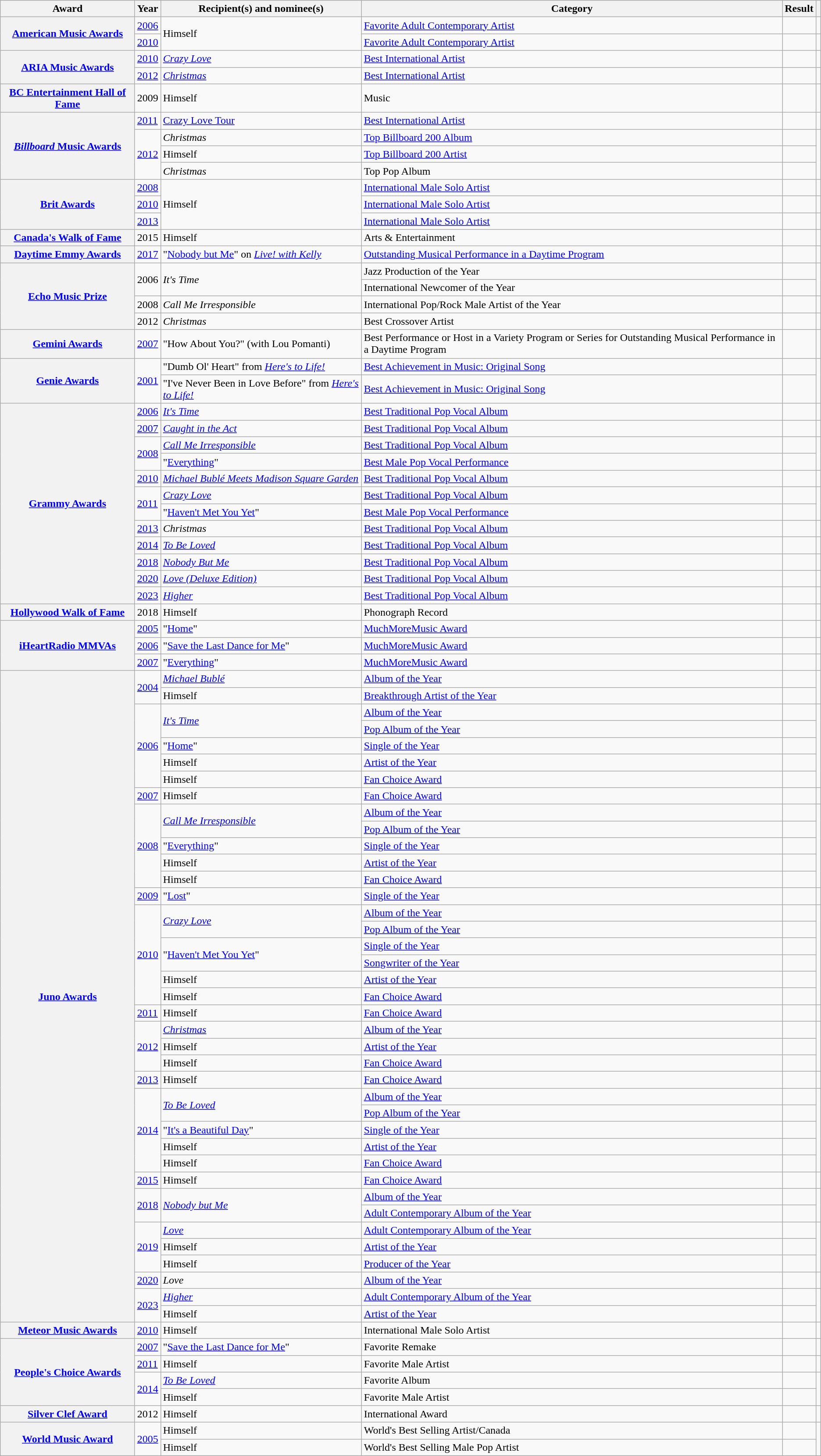<table class="wikitable sortable plainrowheaders">
<tr>
<th scope="col">Award</th>
<th scope="col">Year</th>
<th scope="col">Recipient(s) and nominee(s)</th>
<th scope="col">Category</th>
<th scope="col">Result</th>
<th scope="col" class="unsortable"></th>
</tr>
<tr>
<th rowspan="2" scope="row"><a href='#'>American Music Awards</a></th>
<td><a href='#'>2006</a></td>
<td rowspan="2">Himself</td>
<td><a href='#'>Favorite Adult Contemporary Artist</a></td>
<td></td>
<td style="text-align:center;"></td>
</tr>
<tr>
<td><a href='#'>2010</a></td>
<td><a href='#'>Favorite Adult Contemporary Artist</a></td>
<td></td>
<td style="text-align:center;"></td>
</tr>
<tr>
<th rowspan="2" scope="row"><a href='#'>ARIA Music Awards</a></th>
<td><a href='#'>2010</a></td>
<td><em><a href='#'>Crazy Love</a></em></td>
<td><a href='#'>Best International Artist</a></td>
<td></td>
<td style="text-align:center;"></td>
</tr>
<tr>
<td><a href='#'>2012</a></td>
<td><em><a href='#'>Christmas</a></em></td>
<td><a href='#'>Best International Artist</a></td>
<td></td>
<td style="text-align:center;"></td>
</tr>
<tr>
<th scope="row"><a href='#'>BC Entertainment Hall of Fame</a></th>
<td>2009</td>
<td>Himself</td>
<td>Music</td>
<td></td>
<td style="text-align:center;"></td>
</tr>
<tr>
<th rowspan="4" scope="row"><a href='#'><em>Billboard</em> Music Awards</a></th>
<td><a href='#'>2011</a></td>
<td><a href='#'>Crazy Love Tour</a></td>
<td><a href='#'>Best International Artist</a></td>
<td></td>
<td style="text-align:center;"></td>
</tr>
<tr>
<td rowspan="3"><a href='#'>2012</a></td>
<td><em>Christmas</em></td>
<td><a href='#'>Top Billboard 200 Album</a></td>
<td></td>
<td rowspan="3" style="text-align:center;"></td>
</tr>
<tr>
<td>Himself</td>
<td><a href='#'>Top Billboard 200 Artist</a></td>
<td></td>
</tr>
<tr>
<td><em>Christmas</em></td>
<td>Top Pop Album</td>
<td></td>
</tr>
<tr>
<th rowspan="3" scope="row"><a href='#'>Brit Awards</a></th>
<td><a href='#'>2008</a></td>
<td rowspan="3">Himself</td>
<td><a href='#'>International Male Solo Artist</a></td>
<td></td>
<td style="text-align:center;"></td>
</tr>
<tr>
<td><a href='#'>2010</a></td>
<td><a href='#'>International Male Solo Artist</a></td>
<td></td>
<td style="text-align:center;"></td>
</tr>
<tr>
<td><a href='#'>2013</a></td>
<td><a href='#'>International Male Solo Artist</a></td>
<td></td>
<td style="text-align:center;"></td>
</tr>
<tr>
<th scope="row"><a href='#'>Canada's Walk of Fame</a></th>
<td>2015</td>
<td>Himself</td>
<td>Arts & Entertainment</td>
<td></td>
<td style="text-align:center;"></td>
</tr>
<tr>
<th scope="row"><a href='#'>Daytime Emmy Awards</a></th>
<td><a href='#'>2017</a></td>
<td>"<a href='#'>Nobody but Me</a>" on <em><a href='#'>Live! with Kelly</a></em></td>
<td><a href='#'>Outstanding Musical Performance in a Daytime Program</a></td>
<td></td>
<td style="text-align:center;"></td>
</tr>
<tr>
<th rowspan="4" scope="row"><a href='#'>Echo Music Prize</a></th>
<td rowspan="2">2006</td>
<td rowspan="2"><em>It's Time</em></td>
<td>Jazz Production of the Year</td>
<td></td>
<td rowspan="2" style="text-align:center;"></td>
</tr>
<tr>
<td>International Newcomer of the Year</td>
<td></td>
</tr>
<tr>
<td>2008</td>
<td><em>Call Me Irresponsible</em></td>
<td>International Pop/Rock Male Artist of the Year</td>
<td></td>
<td style="text-align:center;"></td>
</tr>
<tr>
<td>2012</td>
<td><em>Christmas</em></td>
<td>Best Crossover Artist</td>
<td></td>
<td style="text-align:center;"></td>
</tr>
<tr>
<th scope="row"><a href='#'>Gemini Awards</a></th>
<td><a href='#'>2007</a></td>
<td>"How About You?" (with Lou Pomanti)</td>
<td>Best Performance or Host in a Variety Program or Series for Outstanding Musical Performance in a Daytime Program</td>
<td></td>
<td style="text-align:center;"></td>
</tr>
<tr>
<th rowspan="2" scope="row"><a href='#'>Genie Awards</a></th>
<td rowspan="2"><a href='#'>2001</a></td>
<td>"Dumb Ol' Heart" from <em><a href='#'>Here's to Life!</a></em></td>
<td><a href='#'>Best Achievement in Music: Original Song</a></td>
<td></td>
<td rowspan="2" style="text-align:center;"></td>
</tr>
<tr>
<td>"I've Never Been in Love Before" from <em><a href='#'>Here's to Life!</a></em></td>
<td><a href='#'>Best Achievement in Music: Original Song</a></td>
<td></td>
</tr>
<tr>
<th rowspan="12" scope="row"><a href='#'>Grammy Awards</a></th>
<td><a href='#'>2006</a></td>
<td><em><a href='#'>It's Time</a></em></td>
<td><a href='#'>Best Traditional Pop Vocal Album</a></td>
<td></td>
<td style="text-align:center;"></td>
</tr>
<tr>
<td><a href='#'>2007</a></td>
<td><em><a href='#'>Caught in the Act</a></em></td>
<td><a href='#'>Best Traditional Pop Vocal Album</a></td>
<td></td>
<td style="text-align:center;"></td>
</tr>
<tr>
<td rowspan="2"><a href='#'>2008</a></td>
<td><em><a href='#'>Call Me Irresponsible</a></em></td>
<td><a href='#'>Best Traditional Pop Vocal Album</a></td>
<td></td>
<td rowspan="2" style="text-align:center;"></td>
</tr>
<tr>
<td>"<a href='#'>Everything</a>"</td>
<td><a href='#'>Best Male Pop Vocal Performance</a></td>
<td></td>
</tr>
<tr>
<td><a href='#'>2010</a></td>
<td><em><a href='#'>Michael Bublé Meets Madison Square Garden</a></em></td>
<td><a href='#'>Best Traditional Pop Vocal Album</a></td>
<td></td>
<td style="text-align:center;"></td>
</tr>
<tr>
<td rowspan="2"><a href='#'>2011</a></td>
<td><em><a href='#'>Crazy Love</a></em></td>
<td><a href='#'>Best Traditional Pop Vocal Album</a></td>
<td></td>
<td rowspan="2" style="text-align:center;"></td>
</tr>
<tr>
<td>"<a href='#'>Haven't Met You Yet</a>"</td>
<td><a href='#'>Best Male Pop Vocal Performance</a></td>
<td></td>
</tr>
<tr>
<td><a href='#'>2013</a></td>
<td><em>Christmas</em></td>
<td><a href='#'>Best Traditional Pop Vocal Album</a></td>
<td></td>
<td style="text-align:center;"></td>
</tr>
<tr>
<td><a href='#'>2014</a></td>
<td><em><a href='#'>To Be Loved</a></em></td>
<td><a href='#'>Best Traditional Pop Vocal Album</a></td>
<td></td>
<td style="text-align:center;"></td>
</tr>
<tr>
<td><a href='#'>2018</a></td>
<td><em><a href='#'>Nobody But Me</a></em></td>
<td><a href='#'>Best Traditional Pop Vocal Album</a></td>
<td></td>
<td style="text-align:center;"></td>
</tr>
<tr>
<td><a href='#'>2020</a></td>
<td><em><a href='#'>Love (Deluxe Edition)</a></em></td>
<td><a href='#'>Best Traditional Pop Vocal Album</a></td>
<td></td>
<td style="text-align:center;"></td>
</tr>
<tr>
<td><a href='#'>2023</a></td>
<td><em><a href='#'>Higher</a></em></td>
<td><a href='#'>Best Traditional Pop Vocal Album</a></td>
<td></td>
<td style="text-align:center;"></td>
</tr>
<tr>
<th scope="row"><a href='#'>Hollywood Walk of Fame</a></th>
<td>2018</td>
<td>Himself</td>
<td>Phonograph Record</td>
<td></td>
<td style="text-align:center;"></td>
</tr>
<tr>
<th rowspan="3" scope="row"><a href='#'>iHeartRadio MMVAs</a></th>
<td><a href='#'>2005</a></td>
<td>"<a href='#'>Home</a>"</td>
<td><a href='#'>MuchMoreMusic Award</a></td>
<td></td>
<td style="text-align:center;"></td>
</tr>
<tr>
<td><a href='#'>2006</a></td>
<td>"<a href='#'>Save the Last Dance for Me</a>"</td>
<td><a href='#'>MuchMoreMusic Award</a></td>
<td></td>
<td style="text-align:center;"></td>
</tr>
<tr>
<td><a href='#'>2007</a></td>
<td>"<a href='#'>Everything</a>"</td>
<td><a href='#'>MuchMoreMusic Award</a></td>
<td></td>
<td style="text-align:center;"></td>
</tr>
<tr>
<th rowspan="39" scope="row"><a href='#'>Juno Awards</a></th>
<td rowspan="2"><a href='#'>2004</a></td>
<td><em><a href='#'>Michael Bublé</a></em></td>
<td><a href='#'>Album of the Year</a></td>
<td></td>
<td rowspan="2" style="text-align:center;"></td>
</tr>
<tr>
<td>Himself</td>
<td><a href='#'>Breakthrough Artist of the Year</a></td>
<td></td>
</tr>
<tr>
<td rowspan="5"><a href='#'>2006</a></td>
<td rowspan="2"><em><a href='#'>It's Time</a></em></td>
<td><a href='#'>Album of the Year</a></td>
<td></td>
<td rowspan="5" style="text-align:center;"></td>
</tr>
<tr>
<td><a href='#'>Pop Album of the Year</a></td>
<td></td>
</tr>
<tr>
<td>"<a href='#'>Home</a>"</td>
<td><a href='#'>Single of the Year</a></td>
<td></td>
</tr>
<tr>
<td>Himself</td>
<td><a href='#'>Artist of the Year</a></td>
<td></td>
</tr>
<tr>
<td>Himself</td>
<td><a href='#'>Fan Choice Award</a></td>
<td></td>
</tr>
<tr>
<td><a href='#'>2007</a></td>
<td>Himself</td>
<td><a href='#'>Fan Choice Award</a></td>
<td></td>
<td style="text-align:center;"></td>
</tr>
<tr>
<td rowspan="5"><a href='#'>2008</a></td>
<td rowspan="2"><em><a href='#'>Call Me Irresponsible</a></em></td>
<td><a href='#'>Album of the Year</a></td>
<td></td>
<td rowspan="5" style="text-align:center;"></td>
</tr>
<tr>
<td><a href='#'>Pop Album of the Year</a></td>
<td></td>
</tr>
<tr>
<td>"<a href='#'>Everything</a>"</td>
<td><a href='#'>Single of the Year</a></td>
<td></td>
</tr>
<tr>
<td>Himself</td>
<td><a href='#'>Artist of the Year</a></td>
<td></td>
</tr>
<tr>
<td>Himself</td>
<td><a href='#'>Fan Choice Award</a></td>
<td></td>
</tr>
<tr>
<td><a href='#'>2009</a></td>
<td>"<a href='#'>Lost</a>"</td>
<td><a href='#'>Single of the Year</a></td>
<td></td>
<td style="text-align:center;"></td>
</tr>
<tr>
<td rowspan="6"><a href='#'>2010</a></td>
<td rowspan="2"><em><a href='#'>Crazy Love</a></em></td>
<td><a href='#'>Album of the Year</a></td>
<td></td>
<td rowspan="6" style="text-align:center;"></td>
</tr>
<tr>
<td><a href='#'>Pop Album of the Year</a></td>
<td></td>
</tr>
<tr>
<td rowspan="2">"<a href='#'>Haven't Met You Yet</a>"</td>
<td><a href='#'>Single of the Year</a></td>
<td></td>
</tr>
<tr>
<td><a href='#'>Songwriter of the Year</a></td>
<td></td>
</tr>
<tr>
<td>Himself</td>
<td><a href='#'>Artist of the Year</a></td>
<td></td>
</tr>
<tr>
<td>Himself</td>
<td><a href='#'>Fan Choice Award</a></td>
<td></td>
</tr>
<tr>
<td><a href='#'>2011</a></td>
<td>Himself</td>
<td><a href='#'>Fan Choice Award</a></td>
<td></td>
<td style="text-align:center;"></td>
</tr>
<tr>
<td rowspan="3"><a href='#'>2012</a></td>
<td><em><a href='#'>Christmas</a></em></td>
<td><a href='#'>Album of the Year</a></td>
<td></td>
<td rowspan="3" style="text-align:center;"></td>
</tr>
<tr>
<td>Himself</td>
<td><a href='#'>Artist of the Year</a></td>
<td></td>
</tr>
<tr>
<td>Himself</td>
<td><a href='#'>Fan Choice Award</a></td>
<td></td>
</tr>
<tr>
<td><a href='#'>2013</a></td>
<td>Himself</td>
<td><a href='#'>Fan Choice Award</a></td>
<td></td>
<td style="text-align:center;"></td>
</tr>
<tr>
<td rowspan="5"><a href='#'>2014</a></td>
<td rowspan="2"><em><a href='#'>To Be Loved</a></em></td>
<td><a href='#'>Album of the Year</a></td>
<td></td>
<td rowspan="5" style="text-align:center;"></td>
</tr>
<tr>
<td><a href='#'>Pop Album of the Year</a></td>
<td></td>
</tr>
<tr>
<td>"<a href='#'>It's a Beautiful Day</a>"</td>
<td><a href='#'>Single of the Year</a></td>
<td></td>
</tr>
<tr>
<td>Himself</td>
<td><a href='#'>Artist of the Year</a></td>
<td></td>
</tr>
<tr>
<td>Himself</td>
<td><a href='#'>Fan Choice Award</a></td>
<td></td>
</tr>
<tr>
<td><a href='#'>2015</a></td>
<td>Himself</td>
<td><a href='#'>Fan Choice Award</a></td>
<td></td>
<td style="text-align:center;"></td>
</tr>
<tr>
<td rowspan="2"><a href='#'>2018</a></td>
<td rowspan="2"><em><a href='#'>Nobody but Me</a></em></td>
<td><a href='#'>Album of the Year</a></td>
<td></td>
<td rowspan="2" style="text-align:center;"></td>
</tr>
<tr>
<td><a href='#'>Adult Contemporary Album of the Year</a></td>
<td></td>
</tr>
<tr>
<td rowspan="3"><a href='#'>2019</a></td>
<td><em><a href='#'>Love</a></em></td>
<td><a href='#'>Adult Contemporary Album of the Year</a></td>
<td></td>
<td rowspan="3" style="text-align:center;"></td>
</tr>
<tr>
<td>Himself</td>
<td><a href='#'>Artist of the Year</a></td>
<td></td>
</tr>
<tr>
<td>Himself</td>
<td><a href='#'>Producer of the Year</a></td>
<td></td>
</tr>
<tr>
<td><a href='#'>2020</a></td>
<td><em>Love</em></td>
<td><a href='#'>Album of the Year</a></td>
<td></td>
<td style="text-align:center;"></td>
</tr>
<tr>
<td rowspan="2"><a href='#'>2023</a></td>
<td><em><a href='#'>Higher</a></em></td>
<td><a href='#'>Adult Contemporary Album of the Year</a></td>
<td></td>
<td rowspan="2" style="text-align:center;"></td>
</tr>
<tr>
<td>Himself</td>
<td><a href='#'>Artist of the Year</a></td>
<td></td>
</tr>
<tr>
<th scope="row"><a href='#'>Meteor Music Awards</a></th>
<td><a href='#'>2010</a></td>
<td>Himself</td>
<td>International Male Solo Artist</td>
<td></td>
<td style="text-align:center;"></td>
</tr>
<tr>
<th rowspan="4" scope="row"><a href='#'>People's Choice Awards</a></th>
<td><a href='#'>2007</a></td>
<td>"<a href='#'>Save the Last Dance for Me</a>"</td>
<td>Favorite Remake</td>
<td></td>
<td style="text-align:center;"></td>
</tr>
<tr>
<td><a href='#'>2011</a></td>
<td>Himself</td>
<td>Favorite Male Artist</td>
<td></td>
<td style="text-align:center;"></td>
</tr>
<tr>
<td rowspan="2"><a href='#'>2014</a></td>
<td><em><a href='#'>To Be Loved</a></em></td>
<td>Favorite Album</td>
<td></td>
<td rowspan="2" style="text-align:center;"></td>
</tr>
<tr>
<td>Himself</td>
<td>Favorite Male Artist</td>
<td></td>
</tr>
<tr>
<th scope="row"><a href='#'>Silver Clef Award</a></th>
<td>2012</td>
<td>Himself</td>
<td>International Award</td>
<td></td>
<td style="text-align:center;"></td>
</tr>
<tr>
<th rowspan="2" scope="row"><a href='#'>World Music Award</a></th>
<td rowspan="2"><a href='#'>2005</a></td>
<td>Himself</td>
<td>World's Best Selling Artist/Canada</td>
<td></td>
<td rowspan="2" style="text-align:center;"></td>
</tr>
<tr>
<td>Himself</td>
<td>World's Best Selling Male Pop Artist</td>
<td></td>
</tr>
</table>
